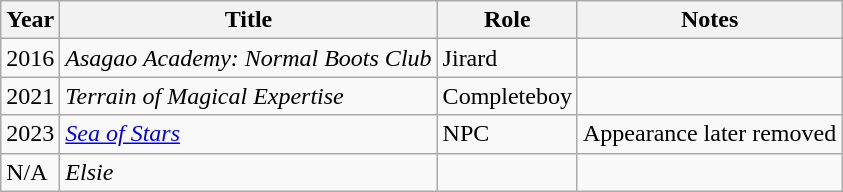<table class="wikitable sortable">
<tr>
<th>Year</th>
<th>Title</th>
<th>Role</th>
<th>Notes</th>
</tr>
<tr>
<td>2016</td>
<td><em>Asagao Academy: Normal Boots Club</em></td>
<td>Jirard</td>
<td></td>
</tr>
<tr>
<td>2021</td>
<td><em>Terrain of Magical Expertise</em></td>
<td>Completeboy</td>
<td></td>
</tr>
<tr>
<td>2023</td>
<td><em><a href='#'>Sea of Stars</a></em></td>
<td>NPC</td>
<td>Appearance later removed</td>
</tr>
<tr>
<td>N/A</td>
<td><em>Elsie</em></td>
<td></td>
<td></td>
</tr>
</table>
